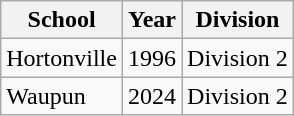<table class="wikitable">
<tr>
<th>School</th>
<th>Year</th>
<th>Division</th>
</tr>
<tr>
<td>Hortonville</td>
<td>1996</td>
<td>Division 2</td>
</tr>
<tr>
<td>Waupun</td>
<td>2024</td>
<td>Division 2</td>
</tr>
</table>
